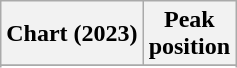<table class="wikitable sortable plainrowheaders" style="text-align:center">
<tr>
<th scope="col">Chart (2023)</th>
<th scope="col">Peak<br>position</th>
</tr>
<tr>
</tr>
<tr>
</tr>
<tr>
</tr>
<tr>
</tr>
</table>
